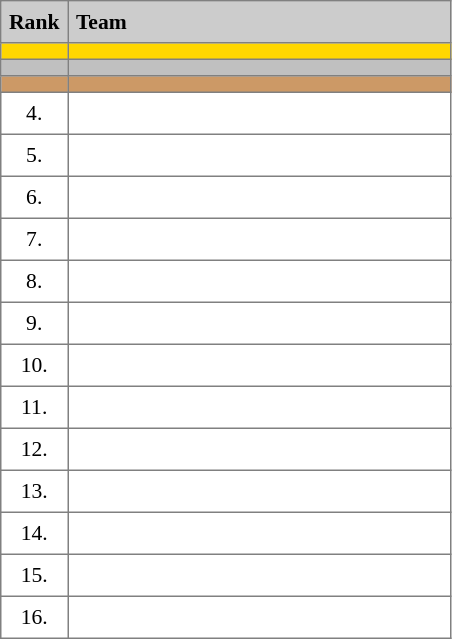<table border="1" cellspacing="2" cellpadding="5" style="border-collapse: collapse; font-size: 90%;">
<tr style="background:#ccc;">
<th>Rank</th>
<th style="text-align:left; width:17em;">Team</th>
</tr>
<tr style="background:gold;">
<td style="text-align:center;"></td>
<td></td>
</tr>
<tr style="background:silver;">
<td style="text-align:center;"></td>
<td></td>
</tr>
<tr style="background:#c96;">
<td style="text-align:center;"></td>
<td></td>
</tr>
<tr>
<td style="text-align:center;">4.</td>
<td></td>
</tr>
<tr>
<td style="text-align:center;">5.</td>
<td></td>
</tr>
<tr>
<td style="text-align:center;">6.</td>
<td></td>
</tr>
<tr>
<td style="text-align:center;">7.</td>
<td></td>
</tr>
<tr>
<td style="text-align:center;">8.</td>
<td></td>
</tr>
<tr>
<td style="text-align:center;">9.</td>
<td></td>
</tr>
<tr>
<td style="text-align:center;">10.</td>
<td></td>
</tr>
<tr>
<td style="text-align:center;">11.</td>
<td></td>
</tr>
<tr>
<td style="text-align:center;">12.</td>
<td></td>
</tr>
<tr>
<td style="text-align:center;">13.</td>
<td></td>
</tr>
<tr>
<td style="text-align:center;">14.</td>
<td></td>
</tr>
<tr>
<td style="text-align:center;">15.</td>
<td></td>
</tr>
<tr>
<td style="text-align:center;">16.</td>
<td></td>
</tr>
</table>
